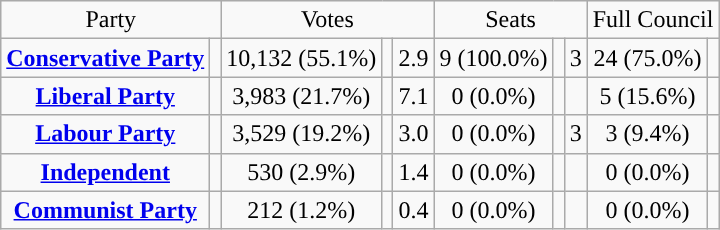<table class=wikitable style="text-align:center;">
<tr>
<td colspan=2>Party</td>
<td colspan=3>Votes</td>
<td colspan=3>Seats</td>
<td colspan=3>Full Council</td>
</tr>
<tr>
<td><strong><a href='#'>Conservative Party</a></strong></td>
<td style="background:"></td>
<td>10,132 (55.1%)</td>
<td></td>
<td> 2.9</td>
<td>9 (100.0%)</td>
<td></td>
<td> 3</td>
<td>24 (75.0%)</td>
<td></td>
</tr>
<tr>
<td><strong><a href='#'>Liberal Party</a></strong></td>
<td style="background:"></td>
<td>3,983 (21.7%)</td>
<td></td>
<td> 7.1</td>
<td>0 (0.0%)</td>
<td></td>
<td></td>
<td>5 (15.6%)</td>
<td></td>
</tr>
<tr>
<td><strong><a href='#'>Labour Party</a></strong></td>
<td style="background:"></td>
<td>3,529 (19.2%)</td>
<td></td>
<td> 3.0</td>
<td>0 (0.0%)</td>
<td></td>
<td> 3</td>
<td>3 (9.4%)</td>
<td></td>
</tr>
<tr>
<td><strong><a href='#'>Independent</a></strong></td>
<td style="background:"></td>
<td>530 (2.9%)</td>
<td></td>
<td> 1.4</td>
<td>0 (0.0%)</td>
<td></td>
<td></td>
<td>0 (0.0%)</td>
<td></td>
</tr>
<tr>
<td><strong><a href='#'>Communist Party</a></strong></td>
<td style="background:"></td>
<td>212 (1.2%)</td>
<td></td>
<td> 0.4</td>
<td>0 (0.0%)</td>
<td></td>
<td></td>
<td>0 (0.0%)</td>
<td></td>
</tr>
</table>
